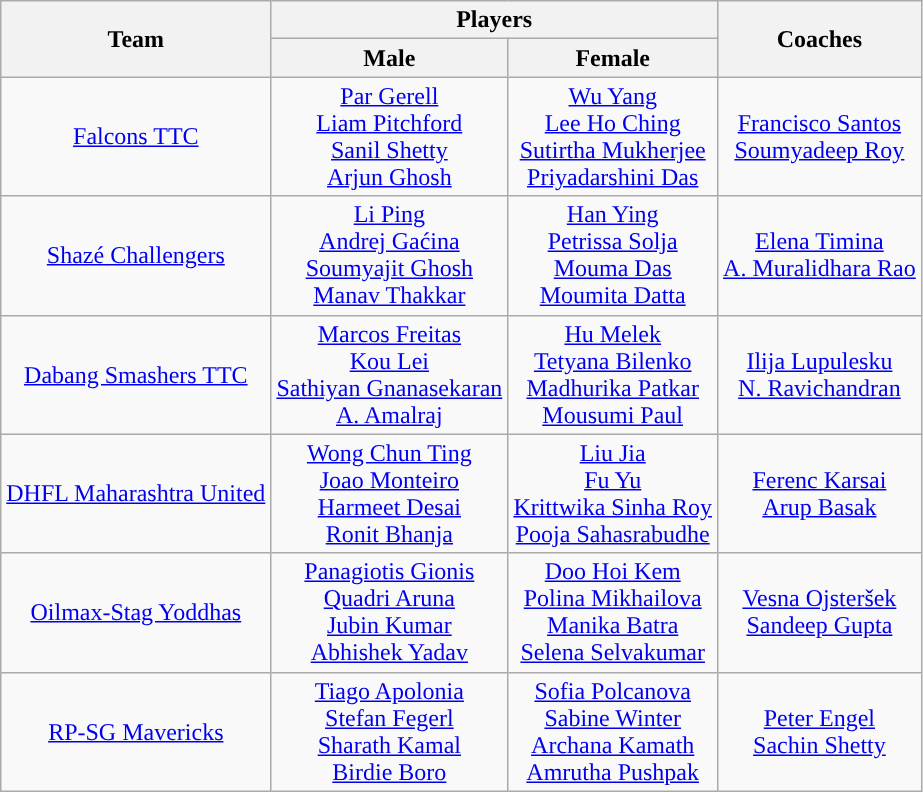<table class="wikitable sortable" style="text-align:center;">
<tr>
<th rowspan=2>Team</th>
<th colspan=2>Players</th>
<th rowspan=2>Coaches</th>
</tr>
<tr>
<th>Male</th>
<th>Female</th>
</tr>
<tr>
<td><a href='#'>Falcons TTC</a></td>
<td> <a href='#'>Par Gerell</a> <br>  <a href='#'>Liam Pitchford</a> <br>  <a href='#'>Sanil Shetty</a> <br> <a href='#'>Arjun Ghosh</a></td>
<td> <a href='#'>Wu Yang</a> <br>  <a href='#'>Lee Ho Ching</a> <br> <a href='#'>Sutirtha Mukherjee</a> <br>  <a href='#'>Priyadarshini Das</a></td>
<td> <a href='#'>Francisco Santos</a> <br> <a href='#'>Soumyadeep Roy</a></td>
</tr>
<tr>
<td><a href='#'>Shazé Challengers</a></td>
<td> <a href='#'>Li Ping</a> <br> <a href='#'>Andrej Gaćina</a> <br>  <a href='#'>Soumyajit Ghosh</a> <br>  <a href='#'>Manav Thakkar</a></td>
<td> <a href='#'>Han Ying</a> <br>  <a href='#'>Petrissa Solja</a> <br>  <a href='#'>Mouma Das</a> <br>  <a href='#'>Moumita Datta</a></td>
<td> <a href='#'>Elena Timina</a> <br> <a href='#'>A. Muralidhara Rao</a></td>
</tr>
<tr>
<td><a href='#'>Dabang Smashers TTC</a></td>
<td> <a href='#'>Marcos Freitas</a> <br>  <a href='#'>Kou Lei</a> <br><a href='#'>Sathiyan Gnanasekaran</a> <br>  <a href='#'>A. Amalraj</a></td>
<td> <a href='#'>Hu Melek</a> <br>  <a href='#'>Tetyana Bilenko</a> <br> <a href='#'>Madhurika Patkar</a> <br>  <a href='#'>Mousumi Paul</a></td>
<td> <a href='#'>Ilija Lupulesku</a> <br>  <a href='#'>N. Ravichandran</a></td>
</tr>
<tr>
<td><a href='#'>DHFL Maharashtra United</a></td>
<td> <a href='#'>Wong Chun Ting</a> <br>  <a href='#'>Joao Monteiro</a> <br> <a href='#'>Harmeet Desai</a> <br> <a href='#'>Ronit Bhanja</a></td>
<td> <a href='#'>Liu Jia</a> <br> <a href='#'>Fu Yu</a> <br> <a href='#'>Krittwika Sinha Roy</a> <br>  <a href='#'>Pooja Sahasrabudhe</a></td>
<td> <a href='#'>Ferenc Karsai</a> <br> <a href='#'>Arup Basak</a></td>
</tr>
<tr>
<td><a href='#'>Oilmax-Stag Yoddhas</a></td>
<td> <a href='#'>Panagiotis Gionis</a> <br>  <a href='#'>Quadri Aruna</a> <br> <a href='#'>Jubin Kumar</a> <br>  <a href='#'>Abhishek Yadav</a></td>
<td> <a href='#'>Doo Hoi Kem</a> <br>  <a href='#'>Polina Mikhailova</a> <br>  <a href='#'>Manika Batra</a> <br> <a href='#'>Selena Selvakumar</a></td>
<td> <a href='#'>Vesna Ojsteršek</a> <br>  <a href='#'>Sandeep Gupta</a></td>
</tr>
<tr>
<td><a href='#'>RP-SG Mavericks</a></td>
<td> <a href='#'>Tiago Apolonia</a> <br>  <a href='#'>Stefan Fegerl</a> <br> <a href='#'>Sharath Kamal</a> <br> <a href='#'>Birdie Boro</a></td>
<td> <a href='#'>Sofia Polcanova</a> <br>  <a href='#'>Sabine Winter</a> <br> <a href='#'>Archana Kamath</a> <br>  <a href='#'>Amrutha Pushpak</a></td>
<td> <a href='#'>Peter Engel</a> <br>  <a href='#'>Sachin Shetty</a></td>
</tr>
</table>
